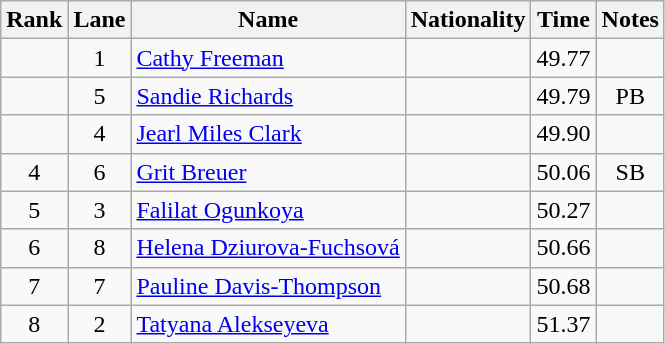<table class="wikitable sortable" style="text-align:center">
<tr>
<th>Rank</th>
<th>Lane</th>
<th>Name</th>
<th>Nationality</th>
<th>Time</th>
<th>Notes</th>
</tr>
<tr>
<td></td>
<td>1</td>
<td align="left"><a href='#'>Cathy Freeman</a></td>
<td align=left></td>
<td>49.77</td>
<td></td>
</tr>
<tr>
<td></td>
<td>5</td>
<td align="left"><a href='#'>Sandie Richards</a></td>
<td align=left></td>
<td>49.79</td>
<td>PB</td>
</tr>
<tr>
<td></td>
<td>4</td>
<td align="left"><a href='#'>Jearl Miles Clark</a></td>
<td align=left></td>
<td>49.90</td>
<td></td>
</tr>
<tr>
<td>4</td>
<td>6</td>
<td align="left"><a href='#'>Grit Breuer</a></td>
<td align=left></td>
<td>50.06</td>
<td>SB</td>
</tr>
<tr>
<td>5</td>
<td>3</td>
<td align="left"><a href='#'>Falilat Ogunkoya</a></td>
<td align=left></td>
<td>50.27</td>
<td></td>
</tr>
<tr>
<td>6</td>
<td>8</td>
<td align="left"><a href='#'>Helena Dziurova-Fuchsová</a></td>
<td align=left></td>
<td>50.66</td>
<td></td>
</tr>
<tr>
<td>7</td>
<td>7</td>
<td align="left"><a href='#'>Pauline Davis-Thompson</a></td>
<td align=left></td>
<td>50.68</td>
<td></td>
</tr>
<tr>
<td>8</td>
<td>2</td>
<td align="left"><a href='#'>Tatyana Alekseyeva</a></td>
<td align=left></td>
<td>51.37</td>
<td></td>
</tr>
</table>
